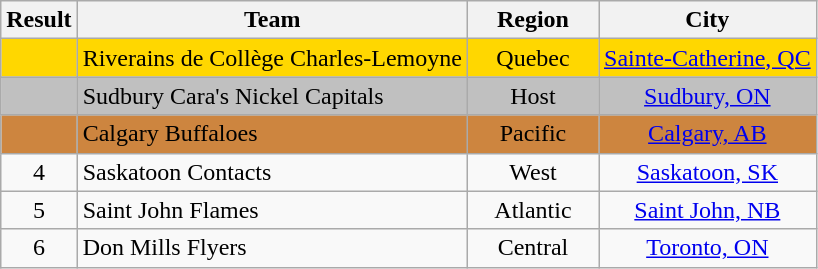<table class="wikitable" style="text-align: center;">
<tr>
<th width=20>Result</th>
<th>Team</th>
<th width=80>Region</th>
<th>City</th>
</tr>
<tr align="center" bgcolor=gold>
<td></td>
<td align="left">Riverains de Collège Charles-Lemoyne</td>
<td>Quebec</td>
<td><a href='#'>Sainte-Catherine, QC</a></td>
</tr>
<tr align="center" bgcolor=silver>
<td></td>
<td align="left">Sudbury Cara's Nickel Capitals</td>
<td>Host</td>
<td><a href='#'>Sudbury, ON</a></td>
</tr>
<tr align="center" bgcolor=Peru>
<td></td>
<td align="left">Calgary Buffaloes</td>
<td>Pacific</td>
<td><a href='#'>Calgary, AB</a></td>
</tr>
<tr>
<td>4</td>
<td align="left">Saskatoon Contacts</td>
<td>West</td>
<td><a href='#'>Saskatoon, SK</a></td>
</tr>
<tr>
<td>5</td>
<td align="left">Saint John Flames</td>
<td>Atlantic</td>
<td><a href='#'>Saint John, NB</a></td>
</tr>
<tr>
<td>6</td>
<td align="left">Don Mills Flyers</td>
<td>Central</td>
<td><a href='#'>Toronto, ON</a></td>
</tr>
</table>
